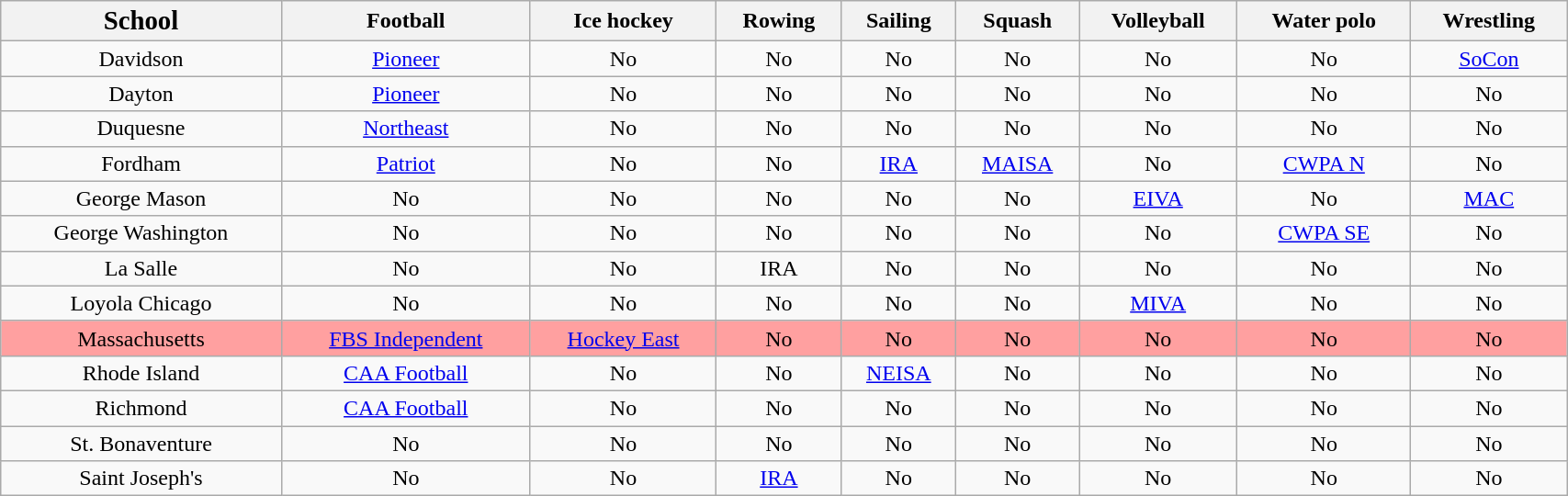<table class="wikitable" style="text-align:center; width:90%">
<tr>
<th><big>School</big></th>
<th>Football</th>
<th>Ice hockey</th>
<th>Rowing</th>
<th>Sailing</th>
<th>Squash</th>
<th>Volleyball</th>
<th>Water polo</th>
<th>Wrestling</th>
</tr>
<tr>
<td>Davidson</td>
<td><a href='#'>Pioneer</a></td>
<td>No</td>
<td>No</td>
<td>No</td>
<td>No</td>
<td>No</td>
<td>No</td>
<td><a href='#'>SoCon</a></td>
</tr>
<tr>
<td>Dayton</td>
<td><a href='#'>Pioneer</a></td>
<td>No</td>
<td>No</td>
<td>No</td>
<td>No</td>
<td>No</td>
<td>No</td>
<td>No</td>
</tr>
<tr>
<td>Duquesne</td>
<td><a href='#'>Northeast</a></td>
<td>No</td>
<td>No</td>
<td>No</td>
<td>No</td>
<td>No</td>
<td>No</td>
<td>No</td>
</tr>
<tr>
<td>Fordham</td>
<td><a href='#'>Patriot</a></td>
<td>No</td>
<td>No</td>
<td><a href='#'>IRA</a></td>
<td><a href='#'>MAISA</a></td>
<td>No</td>
<td><a href='#'>CWPA N</a></td>
<td>No</td>
</tr>
<tr>
<td>George Mason</td>
<td>No</td>
<td>No</td>
<td>No</td>
<td>No</td>
<td>No</td>
<td><a href='#'>EIVA</a></td>
<td>No</td>
<td><a href='#'>MAC</a></td>
</tr>
<tr>
<td>George Washington</td>
<td>No</td>
<td>No</td>
<td>No</td>
<td>No</td>
<td>No</td>
<td>No</td>
<td><a href='#'>CWPA SE</a></td>
<td>No</td>
</tr>
<tr>
<td>La Salle</td>
<td>No</td>
<td>No</td>
<td>IRA</td>
<td>No</td>
<td>No</td>
<td>No</td>
<td>No</td>
<td>No</td>
</tr>
<tr>
<td>Loyola Chicago</td>
<td>No</td>
<td>No</td>
<td>No</td>
<td>No</td>
<td>No</td>
<td><a href='#'>MIVA</a></td>
<td>No</td>
<td>No</td>
</tr>
<tr bgcolor=#ffa0a0>
<td>Massachusetts</td>
<td><a href='#'>FBS Independent</a></td>
<td><a href='#'>Hockey East</a></td>
<td>No</td>
<td>No</td>
<td>No</td>
<td>No</td>
<td>No</td>
<td>No</td>
</tr>
<tr>
<td>Rhode Island</td>
<td><a href='#'>CAA Football</a></td>
<td>No</td>
<td>No</td>
<td><a href='#'>NEISA</a></td>
<td>No</td>
<td>No</td>
<td>No</td>
<td>No</td>
</tr>
<tr>
<td>Richmond</td>
<td><a href='#'>CAA Football</a></td>
<td>No</td>
<td>No</td>
<td>No</td>
<td>No</td>
<td>No</td>
<td>No</td>
<td>No</td>
</tr>
<tr>
<td>St. Bonaventure</td>
<td>No</td>
<td>No</td>
<td>No</td>
<td>No</td>
<td>No</td>
<td>No</td>
<td>No</td>
<td>No</td>
</tr>
<tr>
<td>Saint Joseph's</td>
<td>No</td>
<td>No</td>
<td><a href='#'>IRA</a></td>
<td>No</td>
<td>No</td>
<td>No</td>
<td>No</td>
<td>No</td>
</tr>
</table>
